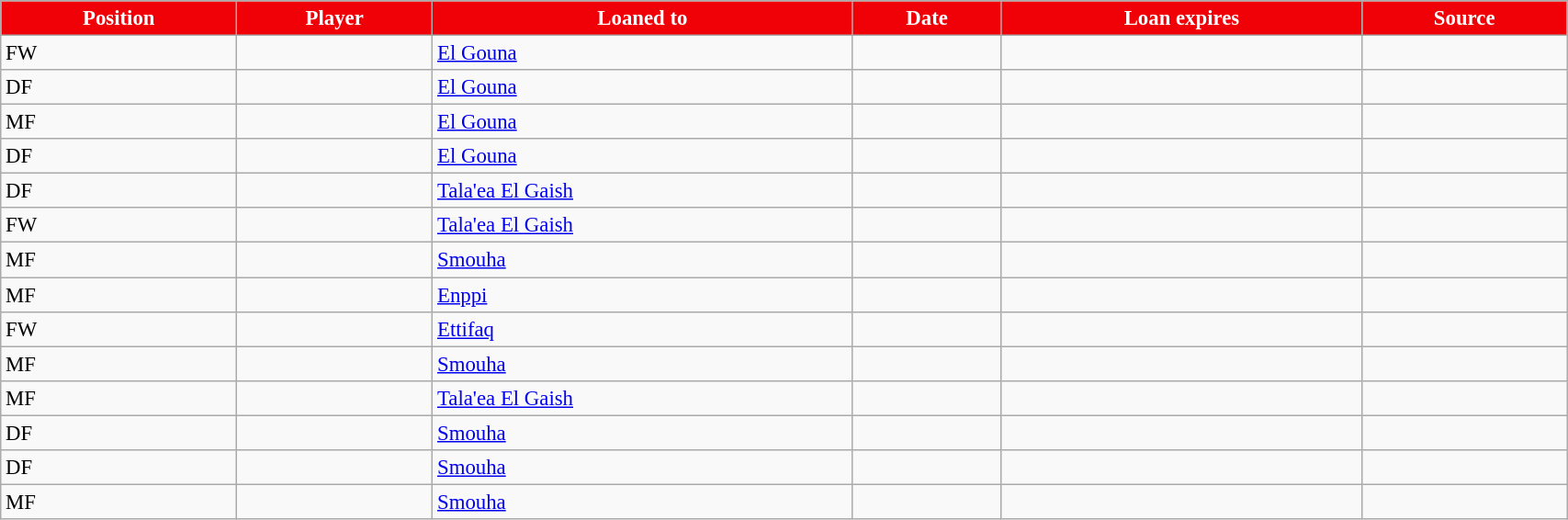<table class="wikitable sortable" style="width:90%; text-align:center; font-size:95%; text-align:left">
<tr>
<th style="background:#EF0107; color:#FFFFFF">Position</th>
<th style="background:#EF0107; color:#FFFFFF">Player</th>
<th style="background:#EF0107; color:#FFFFFF">Loaned to</th>
<th style="background:#EF0107; color:#FFFFFF">Date</th>
<th style="background:#EF0107; color:#FFFFFF">Loan expires</th>
<th style="background:#EF0107; color:#FFFFFF">Source</th>
</tr>
<tr>
<td>FW</td>
<td></td>
<td> <a href='#'>El Gouna</a></td>
<td></td>
<td></td>
<td></td>
</tr>
<tr>
<td>DF</td>
<td></td>
<td> <a href='#'>El Gouna</a></td>
<td></td>
<td></td>
<td></td>
</tr>
<tr>
<td>MF</td>
<td></td>
<td> <a href='#'>El Gouna</a></td>
<td></td>
<td></td>
<td></td>
</tr>
<tr>
<td>DF</td>
<td></td>
<td> <a href='#'>El Gouna</a></td>
<td></td>
<td></td>
<td></td>
</tr>
<tr>
<td>DF</td>
<td></td>
<td> <a href='#'>Tala'ea El Gaish</a></td>
<td></td>
<td></td>
<td></td>
</tr>
<tr>
<td>FW</td>
<td></td>
<td> <a href='#'>Tala'ea El Gaish</a></td>
<td></td>
<td></td>
<td></td>
</tr>
<tr>
<td>MF</td>
<td></td>
<td> <a href='#'>Smouha</a></td>
<td></td>
<td></td>
<td></td>
</tr>
<tr>
<td>MF</td>
<td></td>
<td> <a href='#'>Enppi</a></td>
<td></td>
<td></td>
<td></td>
</tr>
<tr>
<td>FW</td>
<td></td>
<td> <a href='#'>Ettifaq</a></td>
<td></td>
<td></td>
<td></td>
</tr>
<tr>
<td>MF</td>
<td></td>
<td> <a href='#'>Smouha</a></td>
<td></td>
<td></td>
<td></td>
</tr>
<tr>
<td>MF</td>
<td></td>
<td> <a href='#'>Tala'ea El Gaish</a></td>
<td></td>
<td></td>
<td></td>
</tr>
<tr>
<td>DF</td>
<td></td>
<td> <a href='#'>Smouha</a></td>
<td></td>
<td></td>
<td></td>
</tr>
<tr>
<td>DF</td>
<td></td>
<td> <a href='#'>Smouha</a></td>
<td></td>
<td></td>
<td></td>
</tr>
<tr>
<td>MF</td>
<td></td>
<td> <a href='#'>Smouha</a></td>
<td></td>
<td></td>
<td></td>
</tr>
</table>
